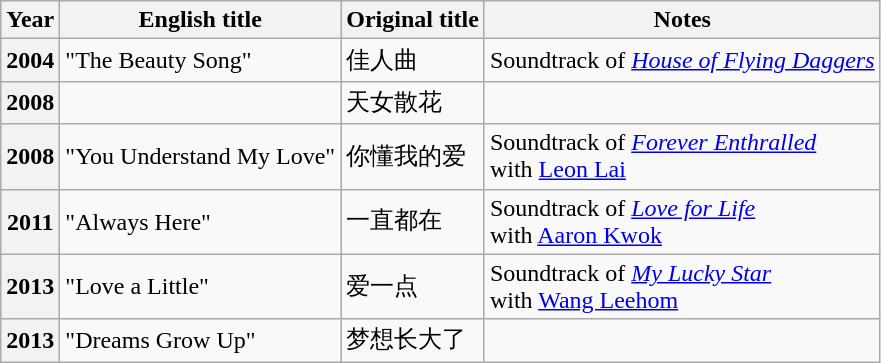<table class="wikitable plainrowheaders sortable">
<tr>
<th>Year</th>
<th>English title</th>
<th>Original title</th>
<th>Notes</th>
</tr>
<tr>
<th scope="row">2004</th>
<td>"The Beauty Song"</td>
<td>佳人曲</td>
<td>Soundtrack of <em><a href='#'>House of Flying Daggers</a></em></td>
</tr>
<tr>
<th scope="row">2008</th>
<td></td>
<td>天女散花</td>
<td></td>
</tr>
<tr>
<th scope="row">2008</th>
<td>"You Understand My Love"</td>
<td>你懂我的爱</td>
<td>Soundtrack of <em><a href='#'>Forever Enthralled</a></em><br>with <a href='#'>Leon Lai</a></td>
</tr>
<tr>
<th scope="row">2011</th>
<td>"Always Here"</td>
<td>一直都在</td>
<td>Soundtrack of <em><a href='#'>Love for Life</a></em><br>with <a href='#'>Aaron Kwok</a></td>
</tr>
<tr>
<th scope="row">2013</th>
<td>"Love a Little"</td>
<td>爱一点</td>
<td>Soundtrack of <em><a href='#'>My Lucky Star</a></em><br>with <a href='#'>Wang Leehom</a></td>
</tr>
<tr>
<th scope="row">2013</th>
<td>"Dreams Grow Up"</td>
<td>梦想长大了</td>
<td></td>
</tr>
</table>
